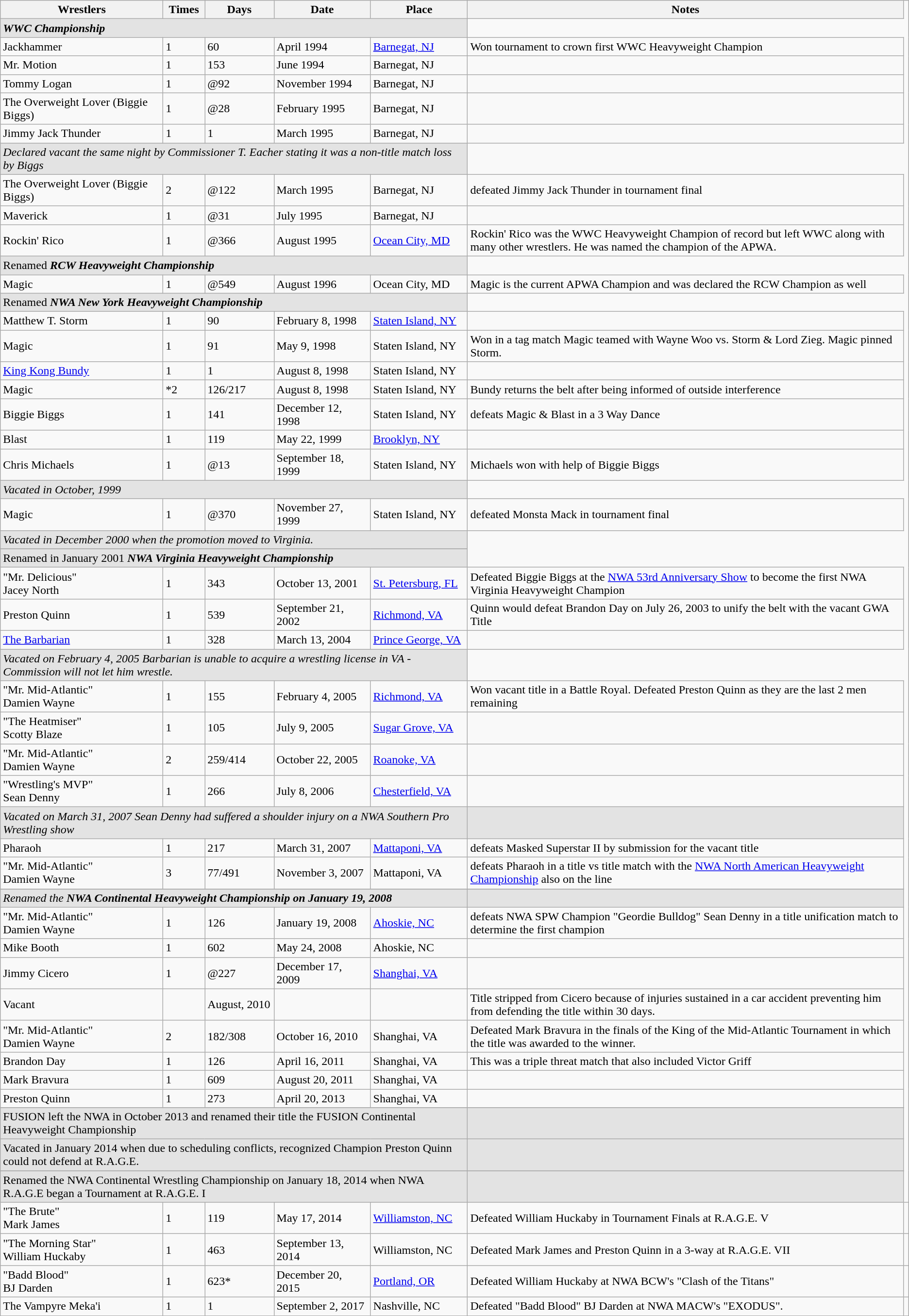<table class="wikitable">
<tr>
<th>Wrestlers</th>
<th>Times</th>
<th>Days</th>
<th>Date</th>
<th>Place</th>
<th>Notes</th>
</tr>
<tr style="background: #e3e3e3;">
<td colspan="5"><strong><em>WWC Championship</em></strong></td>
</tr>
<tr>
<td>Jackhammer</td>
<td>1</td>
<td>60</td>
<td>April 1994</td>
<td><a href='#'>Barnegat, NJ</a></td>
<td>Won tournament to crown first WWC Heavyweight Champion</td>
</tr>
<tr>
<td>Mr. Motion</td>
<td>1</td>
<td>153</td>
<td>June 1994</td>
<td>Barnegat, NJ</td>
<td></td>
</tr>
<tr>
<td>Tommy Logan</td>
<td>1</td>
<td>@92</td>
<td>November 1994</td>
<td>Barnegat, NJ</td>
<td></td>
</tr>
<tr>
<td>The Overweight Lover (Biggie Biggs)</td>
<td>1</td>
<td>@28</td>
<td>February 1995</td>
<td>Barnegat, NJ</td>
<td></td>
</tr>
<tr>
<td>Jimmy Jack Thunder</td>
<td>1</td>
<td>1</td>
<td>March 1995</td>
<td>Barnegat, NJ</td>
<td></td>
</tr>
<tr style="background: #e3e3e3;">
<td colspan="5"><em>Declared vacant the same night by Commissioner T. Eacher stating it was a non-title match loss by Biggs</em></td>
</tr>
<tr>
<td>The Overweight Lover (Biggie Biggs)</td>
<td>2</td>
<td>@122</td>
<td>March 1995</td>
<td>Barnegat, NJ</td>
<td>defeated Jimmy Jack Thunder in tournament final</td>
</tr>
<tr>
<td>Maverick</td>
<td>1</td>
<td>@31</td>
<td>July 1995</td>
<td>Barnegat, NJ</td>
<td></td>
</tr>
<tr>
<td>Rockin' Rico</td>
<td>1</td>
<td>@366</td>
<td>August 1995</td>
<td><a href='#'>Ocean City, MD</a></td>
<td>Rockin' Rico was the WWC Heavyweight Champion of record but left WWC along with many other wrestlers. He was named the champion of the APWA.</td>
</tr>
<tr style="background: #e3e3e3;">
<td colspan="5">Renamed <strong><em>RCW Heavyweight Championship</em></strong></td>
</tr>
<tr>
<td>Magic</td>
<td>1</td>
<td>@549</td>
<td>August 1996</td>
<td>Ocean City, MD</td>
<td>Magic is the current APWA Champion and was declared the RCW Champion as well</td>
</tr>
<tr style="background: #e3e3e3;">
<td colspan="5">Renamed <strong><em>NWA New York Heavyweight Championship</em></strong></td>
</tr>
<tr>
<td>Matthew T. Storm</td>
<td>1</td>
<td>90</td>
<td>February 8, 1998</td>
<td><a href='#'>Staten Island, NY</a></td>
<td></td>
</tr>
<tr>
<td>Magic</td>
<td>1</td>
<td>91</td>
<td>May 9, 1998</td>
<td>Staten Island, NY</td>
<td>Won in a tag match Magic teamed with Wayne Woo vs. Storm & Lord Zieg.  Magic pinned Storm.</td>
</tr>
<tr>
<td><a href='#'>King Kong Bundy</a></td>
<td>1</td>
<td>1</td>
<td>August 8, 1998</td>
<td>Staten Island, NY</td>
<td></td>
</tr>
<tr>
<td>Magic</td>
<td>*2</td>
<td>126/217</td>
<td>August 8, 1998</td>
<td>Staten Island, NY</td>
<td>Bundy returns the belt after being informed of outside interference</td>
</tr>
<tr>
<td>Biggie Biggs</td>
<td>1</td>
<td>141</td>
<td>December 12, 1998</td>
<td>Staten Island, NY</td>
<td>defeats Magic & Blast in a 3 Way Dance</td>
</tr>
<tr>
<td>Blast</td>
<td>1</td>
<td>119</td>
<td>May 22, 1999</td>
<td><a href='#'>Brooklyn, NY</a></td>
<td></td>
</tr>
<tr>
<td>Chris Michaels</td>
<td>1</td>
<td>@13</td>
<td>September 18, 1999</td>
<td>Staten Island, NY</td>
<td>Michaels won with help of Biggie Biggs</td>
</tr>
<tr style="background: #e3e3e3;">
<td colspan="5"><em>Vacated in October, 1999</em></td>
</tr>
<tr>
<td>Magic</td>
<td>1</td>
<td>@370</td>
<td>November 27, 1999</td>
<td>Staten Island, NY</td>
<td>defeated Monsta Mack in tournament final</td>
</tr>
<tr style="background: #e3e3e3;">
<td colspan="5"><em>Vacated in December 2000 when the promotion moved to Virginia.</em></td>
</tr>
<tr style="background: #e3e3e3;">
</tr>
<tr style="background: #e3e3e3;">
<td colspan="5">Renamed in January 2001 <strong><em>NWA Virginia Heavyweight Championship</em></strong></td>
</tr>
<tr>
<td>"Mr. Delicious"<br>Jacey North</td>
<td>1</td>
<td>343</td>
<td>October 13, 2001</td>
<td><a href='#'>St. Petersburg, FL</a></td>
<td>Defeated Biggie Biggs at the <a href='#'>NWA 53rd Anniversary Show</a> to become the first NWA Virginia Heavyweight Champion</td>
</tr>
<tr>
<td>Preston Quinn</td>
<td>1</td>
<td>539</td>
<td>September 21, 2002</td>
<td><a href='#'>Richmond, VA</a></td>
<td>Quinn would defeat Brandon Day on July 26, 2003 to unify the belt with the vacant GWA Title</td>
</tr>
<tr>
<td><a href='#'>The Barbarian</a></td>
<td>1</td>
<td>328</td>
<td>March 13, 2004</td>
<td><a href='#'>Prince George, VA</a></td>
<td></td>
</tr>
<tr style="background: #e3e3e3;">
<td colspan="5"><em>Vacated on February 4, 2005  Barbarian is unable to acquire a wrestling license in VA - Commission will not let him wrestle.</em></td>
</tr>
<tr>
<td>"Mr. Mid-Atlantic"<br>Damien Wayne</td>
<td>1</td>
<td>155</td>
<td>February 4, 2005</td>
<td><a href='#'>Richmond, VA</a></td>
<td>Won vacant title in a Battle Royal.  Defeated Preston Quinn as they are the last 2 men remaining</td>
</tr>
<tr>
<td>"The Heatmiser"<br>Scotty Blaze</td>
<td>1</td>
<td>105</td>
<td>July 9, 2005</td>
<td><a href='#'>Sugar Grove, VA</a></td>
<td></td>
</tr>
<tr>
<td>"Mr. Mid-Atlantic"<br>Damien Wayne</td>
<td>2</td>
<td>259/414</td>
<td>October 22, 2005</td>
<td><a href='#'>Roanoke, VA</a></td>
<td></td>
</tr>
<tr>
<td>"Wrestling's MVP"<br>Sean Denny</td>
<td>1</td>
<td>266</td>
<td>July 8, 2006</td>
<td><a href='#'>Chesterfield, VA</a></td>
<td></td>
</tr>
<tr style="background: #e3e3e3;">
<td colspan="5"><em>Vacated on March 31, 2007  Sean Denny had suffered a shoulder injury on a NWA Southern Pro Wrestling show</em></td>
<td></td>
</tr>
<tr>
<td>Pharaoh</td>
<td>1</td>
<td>217</td>
<td>March 31, 2007</td>
<td><a href='#'>Mattaponi, VA</a></td>
<td>defeats Masked Superstar II by submission for the vacant title</td>
</tr>
<tr>
<td>"Mr. Mid-Atlantic"<br>Damien Wayne</td>
<td>3</td>
<td>77/491</td>
<td>November 3, 2007</td>
<td>Mattaponi, VA</td>
<td>defeats Pharaoh in a title vs title match with the <a href='#'>NWA North American Heavyweight Championship</a> also on the line</td>
</tr>
<tr>
</tr>
<tr style="background: #e3e3e3;">
<td colspan="5"><em>Renamed the <strong>NWA Continental Heavyweight Championship<strong><em> on January 19, 2008</td>
<td></td>
</tr>
<tr>
<td>"Mr. Mid-Atlantic"<br>Damien Wayne</td>
<td>1</td>
<td>126</td>
<td>January 19, 2008</td>
<td><a href='#'>Ahoskie, NC</a></td>
<td>defeats NWA SPW Champion "Geordie Bulldog" Sean Denny in a title unification match to determine the first champion</td>
</tr>
<tr>
<td>Mike Booth</td>
<td>1</td>
<td>602</td>
<td>May 24, 2008</td>
<td>Ahoskie, NC</td>
<td></td>
</tr>
<tr>
<td>Jimmy Cicero</td>
<td>1</td>
<td>@227</td>
<td>December 17, 2009</td>
<td><a href='#'>Shanghai, VA</a></td>
<td></td>
</tr>
<tr>
<td>Vacant</td>
<td></td>
<td>August, 2010</td>
<td></td>
<td></td>
<td>Title stripped from Cicero because of injuries sustained in a car accident preventing him from defending the title within 30 days.</td>
</tr>
<tr>
<td>"Mr. Mid-Atlantic"<br>Damien Wayne</td>
<td>2</td>
<td>182/308</td>
<td>October 16, 2010</td>
<td>Shanghai, VA</td>
<td>Defeated Mark Bravura in the finals of the King of the Mid-Atlantic Tournament in which the title was awarded to the winner.</td>
</tr>
<tr>
<td>Brandon Day</td>
<td>1</td>
<td>126</td>
<td>April 16, 2011</td>
<td>Shanghai, VA</td>
<td>This was a triple threat match that also included Victor Griff</td>
</tr>
<tr>
<td>Mark Bravura</td>
<td>1</td>
<td>609</td>
<td>August 20, 2011</td>
<td>Shanghai, VA</td>
<td></td>
</tr>
<tr>
<td>Preston Quinn</td>
<td>1</td>
<td>273</td>
<td>April 20, 2013</td>
<td>Shanghai, VA</td>
<td></td>
</tr>
<tr>
</tr>
<tr style="background: #e3e3e3;">
<td colspan="5"></em>FUSION left the NWA in October 2013 and renamed their title the FUSION Continental Heavyweight Championship<em></td>
<td></td>
</tr>
<tr style="background: #e3e3e3;">
<td colspan="5"></em>Vacated in January 2014 when due to scheduling conflicts, recognized Champion Preston Quinn could not defend at R.A.G.E.<em></td>
<td></td>
</tr>
<tr>
</tr>
<tr style="background: #e3e3e3;">
<td colspan="5"></em>Renamed the </strong>NWA Continental Wrestling Championship</em></strong> on January 18, 2014 when NWA R.A.G.E began a Tournament at R.A.G.E. I</td>
<td></td>
</tr>
<tr>
<td>"The Brute"<br>Mark James</td>
<td>1</td>
<td>119</td>
<td>May 17, 2014</td>
<td><a href='#'>Williamston, NC</a></td>
<td>Defeated William Huckaby in Tournament Finals at R.A.G.E. V</td>
<td></td>
</tr>
<tr>
<td>"The Morning Star"<br>William Huckaby</td>
<td>1</td>
<td>463</td>
<td>September 13, 2014</td>
<td>Williamston, NC</td>
<td>Defeated Mark James and Preston Quinn in a 3-way at R.A.G.E. VII</td>
<td></td>
</tr>
<tr>
<td>"Badd Blood"<br>BJ Darden</td>
<td>1</td>
<td>623*</td>
<td>December 20, 2015</td>
<td><a href='#'>Portland, OR</a></td>
<td>Defeated William Huckaby at NWA BCW's "Clash of the Titans"</td>
<td></td>
</tr>
<tr>
<td>The Vampyre Meka'i</td>
<td>1</td>
<td>1</td>
<td>September 2, 2017</td>
<td>Nashville, NC</td>
<td>Defeated "Badd Blood" BJ Darden at NWA MACW's "EXODUS".</td>
<td></td>
</tr>
</table>
